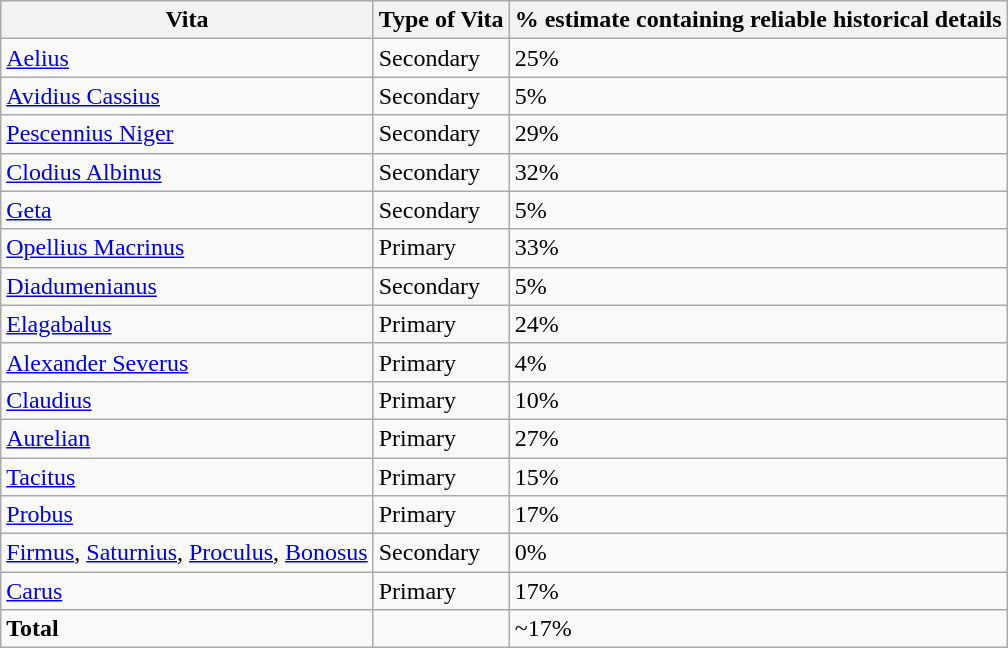<table class=wikitable>
<tr>
<th>Vita</th>
<th>Type of Vita</th>
<th>% estimate containing reliable historical details</th>
</tr>
<tr>
<td><a href='#'>Aelius</a></td>
<td>Secondary</td>
<td>25%</td>
</tr>
<tr>
<td><a href='#'>Avidius Cassius</a></td>
<td>Secondary</td>
<td>5%</td>
</tr>
<tr>
<td><a href='#'>Pescennius Niger</a></td>
<td>Secondary</td>
<td>29%</td>
</tr>
<tr>
<td><a href='#'>Clodius Albinus</a></td>
<td>Secondary</td>
<td>32%</td>
</tr>
<tr>
<td><a href='#'>Geta</a></td>
<td>Secondary</td>
<td>5%</td>
</tr>
<tr>
<td><a href='#'>Opellius Macrinus</a></td>
<td>Primary</td>
<td>33%</td>
</tr>
<tr>
<td><a href='#'>Diadumenianus</a></td>
<td>Secondary</td>
<td>5%</td>
</tr>
<tr>
<td><a href='#'>Elagabalus</a></td>
<td>Primary</td>
<td>24%</td>
</tr>
<tr>
<td><a href='#'>Alexander Severus</a></td>
<td>Primary</td>
<td>4%</td>
</tr>
<tr>
<td><a href='#'>Claudius</a></td>
<td>Primary</td>
<td>10%</td>
</tr>
<tr>
<td><a href='#'>Aurelian</a></td>
<td>Primary</td>
<td>27%</td>
</tr>
<tr>
<td><a href='#'>Tacitus</a></td>
<td>Primary</td>
<td>15%</td>
</tr>
<tr>
<td><a href='#'>Probus</a></td>
<td>Primary</td>
<td>17%</td>
</tr>
<tr>
<td><a href='#'>Firmus</a>, <a href='#'>Saturnius</a>, <a href='#'>Proculus</a>, <a href='#'>Bonosus</a></td>
<td>Secondary</td>
<td>0%</td>
</tr>
<tr>
<td><a href='#'>Carus</a></td>
<td>Primary</td>
<td>17%</td>
</tr>
<tr>
<td><strong>Total</strong></td>
<td></td>
<td>~17%</td>
</tr>
</table>
